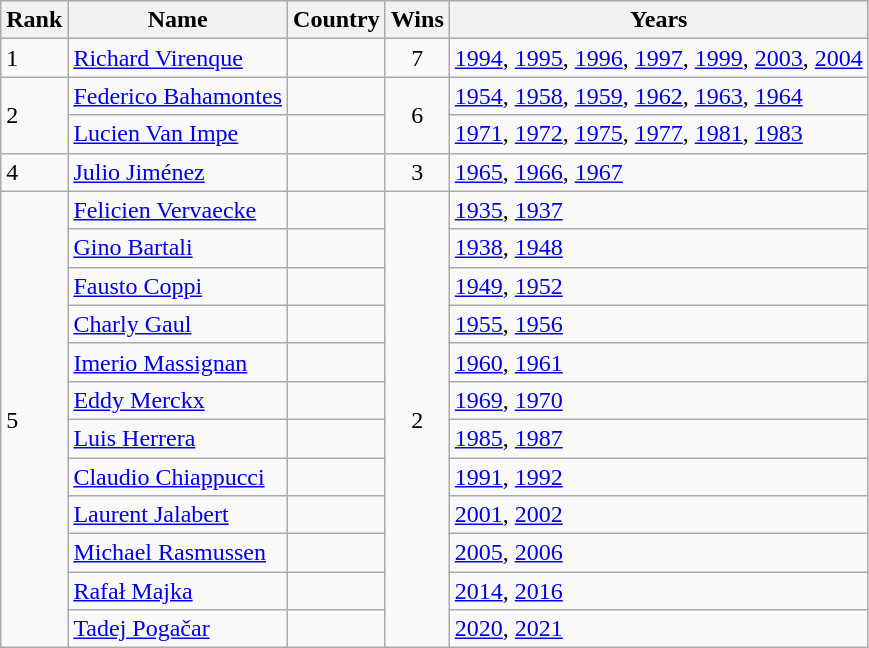<table class="wikitable">
<tr>
<th>Rank</th>
<th>Name</th>
<th>Country</th>
<th>Wins</th>
<th>Years</th>
</tr>
<tr>
<td>1</td>
<td><a href='#'>Richard Virenque</a></td>
<td></td>
<td align=center>7</td>
<td align=left><a href='#'>1994</a>, <a href='#'>1995</a>, <a href='#'>1996</a>, <a href='#'>1997</a>, <a href='#'>1999</a>, <a href='#'>2003</a>, <a href='#'>2004</a></td>
</tr>
<tr>
<td rowspan=2>2</td>
<td><a href='#'>Federico Bahamontes</a></td>
<td></td>
<td style="text-align:center;" rowspan="2">6</td>
<td align=left><a href='#'>1954</a>, <a href='#'>1958</a>, <a href='#'>1959</a>, <a href='#'>1962</a>, <a href='#'>1963</a>, <a href='#'>1964</a></td>
</tr>
<tr>
<td><a href='#'>Lucien Van Impe</a></td>
<td></td>
<td align=left><a href='#'>1971</a>, <a href='#'>1972</a>, <a href='#'>1975</a>, <a href='#'>1977</a>, <a href='#'>1981</a>, <a href='#'>1983</a></td>
</tr>
<tr>
<td>4</td>
<td><a href='#'>Julio Jiménez</a></td>
<td></td>
<td align=center>3</td>
<td align=left><a href='#'>1965</a>, <a href='#'>1966</a>, <a href='#'>1967</a></td>
</tr>
<tr>
<td rowspan=12>5</td>
<td><a href='#'>Felicien Vervaecke</a></td>
<td></td>
<td style="text-align:center;" rowspan="12">2</td>
<td align=left><a href='#'>1935</a>, <a href='#'>1937</a></td>
</tr>
<tr>
<td><a href='#'>Gino Bartali</a></td>
<td></td>
<td align=left><a href='#'>1938</a>, <a href='#'>1948</a></td>
</tr>
<tr>
<td><a href='#'>Fausto Coppi</a></td>
<td></td>
<td align=left><a href='#'>1949</a>, <a href='#'>1952</a></td>
</tr>
<tr>
<td><a href='#'>Charly Gaul</a></td>
<td></td>
<td align=left><a href='#'>1955</a>, <a href='#'>1956</a></td>
</tr>
<tr>
<td><a href='#'>Imerio Massignan</a></td>
<td></td>
<td align=left><a href='#'>1960</a>, <a href='#'>1961</a></td>
</tr>
<tr>
<td><a href='#'>Eddy Merckx</a></td>
<td></td>
<td align=left><a href='#'>1969</a>, <a href='#'>1970</a></td>
</tr>
<tr>
<td><a href='#'>Luis Herrera</a></td>
<td></td>
<td align=left><a href='#'>1985</a>, <a href='#'>1987</a></td>
</tr>
<tr>
<td><a href='#'>Claudio Chiappucci</a></td>
<td></td>
<td align=left><a href='#'>1991</a>, <a href='#'>1992</a></td>
</tr>
<tr>
<td><a href='#'>Laurent Jalabert</a></td>
<td></td>
<td align=left><a href='#'>2001</a>, <a href='#'>2002</a></td>
</tr>
<tr>
<td><a href='#'>Michael Rasmussen</a></td>
<td></td>
<td align=left><a href='#'>2005</a>, <a href='#'>2006</a></td>
</tr>
<tr>
<td><a href='#'>Rafał Majka</a></td>
<td></td>
<td align=left><a href='#'>2014</a>, <a href='#'>2016</a></td>
</tr>
<tr>
<td><a href='#'>Tadej Pogačar</a></td>
<td></td>
<td align=left><a href='#'>2020</a>, <a href='#'>2021</a></td>
</tr>
</table>
